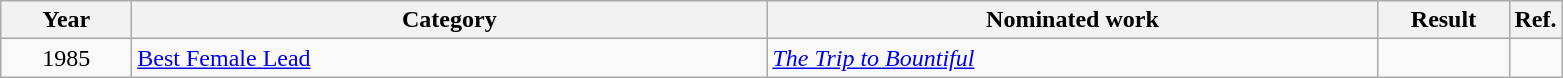<table class=wikitable>
<tr>
<th scope="col" style="width:5em;">Year</th>
<th scope="col" style="width:26em;">Category</th>
<th scope="col" style="width:25em;">Nominated work</th>
<th scope="col" style="width:5em;">Result</th>
<th>Ref.</th>
</tr>
<tr>
<td style="text-align:center;">1985</td>
<td><a href='#'>Best Female Lead</a></td>
<td><em><a href='#'>The Trip to Bountiful</a></em></td>
<td></td>
<td align=center></td>
</tr>
</table>
